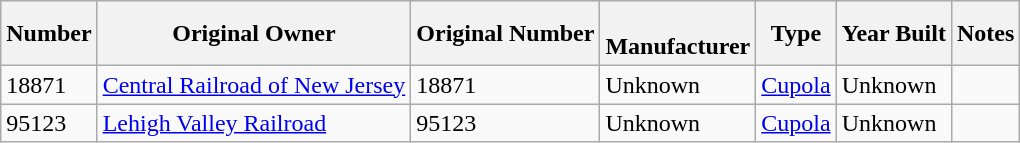<table class="wikitable">
<tr>
<th>Number</th>
<th>Original Owner</th>
<th>Original Number</th>
<th><br>Manufacturer</th>
<th>Type</th>
<th>Year Built</th>
<th>Notes</th>
</tr>
<tr>
<td>18871</td>
<td><a href='#'>Central Railroad of New Jersey</a></td>
<td>18871</td>
<td>Unknown</td>
<td><a href='#'>Cupola</a></td>
<td>Unknown</td>
<td></td>
</tr>
<tr>
<td>95123</td>
<td><a href='#'>Lehigh Valley Railroad</a></td>
<td>95123</td>
<td>Unknown</td>
<td><a href='#'>Cupola</a></td>
<td>Unknown</td>
<td></td>
</tr>
</table>
